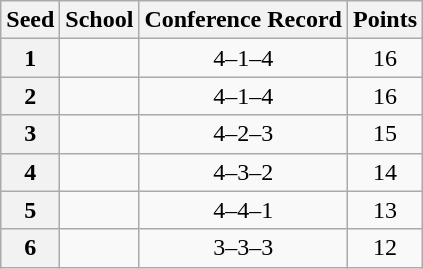<table class="wikitable" style="text-align:center">
<tr>
<th>Seed</th>
<th>School</th>
<th>Conference Record</th>
<th>Points</th>
</tr>
<tr>
<th>1</th>
<td></td>
<td>4–1–4</td>
<td>16</td>
</tr>
<tr>
<th>2</th>
<td></td>
<td>4–1–4</td>
<td>16</td>
</tr>
<tr>
<th>3</th>
<td></td>
<td>4–2–3</td>
<td>15</td>
</tr>
<tr>
<th>4</th>
<td></td>
<td>4–3–2</td>
<td>14</td>
</tr>
<tr>
<th>5</th>
<td></td>
<td>4–4–1</td>
<td>13</td>
</tr>
<tr>
<th>6</th>
<td></td>
<td>3–3–3</td>
<td>12</td>
</tr>
</table>
